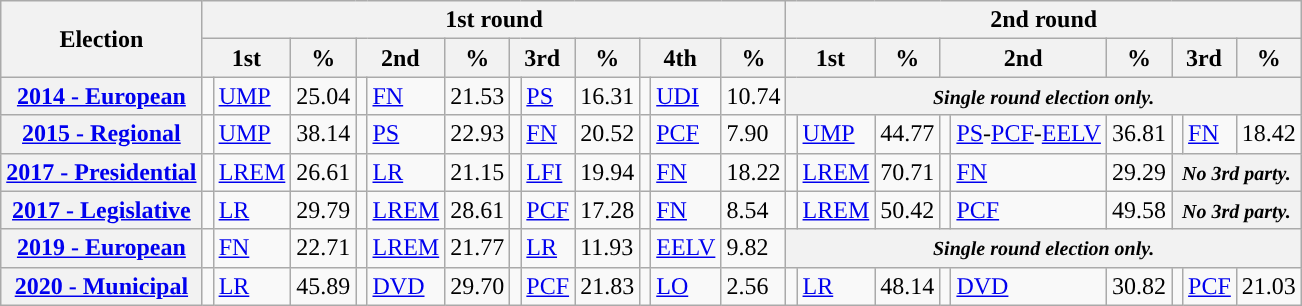<table class="wikitable">
<tr>
<th rowspan="2">Election</th>
<th colspan="12">1st round</th>
<th colspan="9">2nd round</th>
</tr>
<tr>
<th colspan="2">1st</th>
<th>%</th>
<th colspan="2">2nd</th>
<th>%</th>
<th colspan="2">3rd</th>
<th>%</th>
<th colspan="2">4th</th>
<th>%</th>
<th colspan="2">1st</th>
<th>%</th>
<th colspan="2">2nd</th>
<th>%</th>
<th colspan="2">3rd</th>
<th>%</th>
</tr>
<tr>
<th><a href='#'>2014 - European</a></th>
<td style="background:"></td>
<td><a href='#'>UMP</a></td>
<td>25.04</td>
<td style="background:"></td>
<td><a href='#'>FN</a></td>
<td>21.53</td>
<td style="background:"></td>
<td><a href='#'>PS</a></td>
<td>16.31</td>
<td style="background:"></td>
<td><a href='#'>UDI</a></td>
<td>10.74</td>
<th colspan="9"><em><small>Single round election only.</small></em></th>
</tr>
<tr>
<th><a href='#'>2015 - Regional</a></th>
<td style="background:"></td>
<td><a href='#'>UMP</a></td>
<td>38.14</td>
<td style="background:"></td>
<td><a href='#'>PS</a></td>
<td>22.93</td>
<td style="background:"></td>
<td><a href='#'>FN</a></td>
<td>20.52</td>
<td style="background:"></td>
<td><a href='#'>PCF</a></td>
<td>7.90</td>
<td style="background:"></td>
<td><a href='#'>UMP</a></td>
<td>44.77</td>
<td style="background:"></td>
<td><a href='#'>PS</a>-<a href='#'>PCF</a>-<a href='#'>EELV</a></td>
<td>36.81</td>
<td style="background:"></td>
<td><a href='#'>FN</a></td>
<td>18.42</td>
</tr>
<tr>
<th><a href='#'>2017 - Presidential</a></th>
<td style="background:"></td>
<td><a href='#'>LREM</a></td>
<td>26.61</td>
<td style="background:"></td>
<td><a href='#'>LR</a></td>
<td>21.15</td>
<td style="background:"></td>
<td><a href='#'>LFI</a></td>
<td>19.94</td>
<td style="background:"></td>
<td><a href='#'>FN</a></td>
<td>18.22</td>
<td style="background:"></td>
<td><a href='#'>LREM</a></td>
<td>70.71</td>
<td style="background:"></td>
<td><a href='#'>FN</a></td>
<td>29.29</td>
<th colspan="3"><em><small>No 3rd party.</small></em></th>
</tr>
<tr>
<th><a href='#'>2017 - Legislative</a></th>
<td style="background:"></td>
<td><a href='#'>LR</a></td>
<td>29.79</td>
<td style="background:"></td>
<td><a href='#'>LREM</a></td>
<td>28.61</td>
<td style="background:"></td>
<td><a href='#'>PCF</a></td>
<td>17.28</td>
<td style="background:"></td>
<td><a href='#'>FN</a></td>
<td>8.54</td>
<td style="background:"></td>
<td><a href='#'>LREM</a></td>
<td>50.42</td>
<td style="background:"></td>
<td><a href='#'>PCF</a></td>
<td>49.58</td>
<th colspan="3"><em><small>No 3rd party.</small></em></th>
</tr>
<tr>
<th><a href='#'>2019 - European</a></th>
<td style="background:"></td>
<td><a href='#'>FN</a></td>
<td>22.71</td>
<td style="background:"></td>
<td><a href='#'>LREM</a></td>
<td>21.77</td>
<td style="background:"></td>
<td><a href='#'>LR</a></td>
<td>11.93</td>
<td style="background:"></td>
<td><a href='#'>EELV</a></td>
<td>9.82</td>
<th colspan="9"><em><small>Single round election only.</small></em></th>
</tr>
<tr>
<th><a href='#'>2020 - Municipal</a></th>
<td style="background:"></td>
<td><a href='#'>LR</a></td>
<td>45.89</td>
<td style="background:"></td>
<td><a href='#'>DVD</a></td>
<td>29.70</td>
<td style="background:"></td>
<td><a href='#'>PCF</a></td>
<td>21.83</td>
<td style="background:"></td>
<td><a href='#'>LO</a></td>
<td>2.56</td>
<td style="background:"></td>
<td><a href='#'>LR</a></td>
<td>48.14</td>
<td style="background:"></td>
<td><a href='#'>DVD</a></td>
<td>30.82</td>
<td style="background:"></td>
<td><a href='#'>PCF</a></td>
<td>21.03</td>
</tr>
</table>
